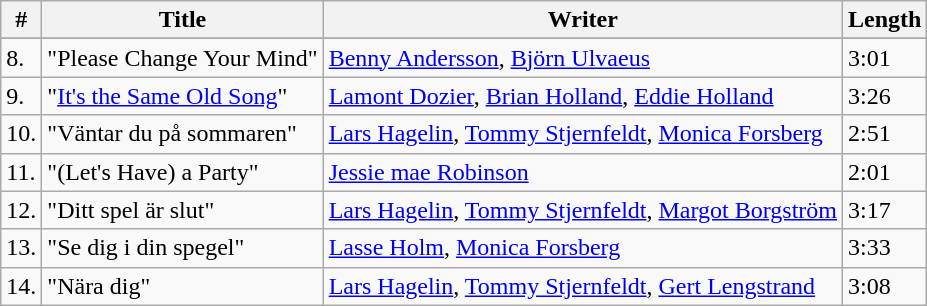<table class="wikitable">
<tr>
<th>#</th>
<th>Title</th>
<th>Writer</th>
<th>Length</th>
</tr>
<tr bgcolor="#ebf5ff">
</tr>
<tr>
<td>8.</td>
<td>"Please Change Your Mind"</td>
<td><a href='#'>Benny Andersson</a>, <a href='#'>Björn Ulvaeus</a></td>
<td>3:01</td>
</tr>
<tr>
<td>9.</td>
<td>"<a href='#'>It's the Same Old Song</a>"</td>
<td><a href='#'>Lamont Dozier</a>, <a href='#'>Brian Holland</a>, <a href='#'>Eddie Holland</a></td>
<td>3:26</td>
</tr>
<tr>
<td>10.</td>
<td>"Väntar du på sommaren"</td>
<td><a href='#'>Lars Hagelin</a>, <a href='#'>Tommy Stjernfeldt</a>, <a href='#'>Monica Forsberg</a></td>
<td>2:51</td>
</tr>
<tr>
<td>11.</td>
<td>"(Let's Have) a Party"</td>
<td><a href='#'>Jessie mae Robinson</a></td>
<td>2:01</td>
</tr>
<tr>
<td>12.</td>
<td>"Ditt spel är slut"</td>
<td><a href='#'>Lars Hagelin</a>, <a href='#'>Tommy Stjernfeldt</a>, <a href='#'>Margot Borgström</a></td>
<td>3:17</td>
</tr>
<tr>
<td>13.</td>
<td>"Se dig i din spegel"</td>
<td><a href='#'>Lasse Holm</a>, <a href='#'>Monica Forsberg</a></td>
<td>3:33</td>
</tr>
<tr>
<td>14.</td>
<td>"Nära dig"</td>
<td><a href='#'>Lars Hagelin</a>, <a href='#'>Tommy Stjernfeldt</a>, <a href='#'>Gert Lengstrand</a></td>
<td>3:08</td>
</tr>
</table>
